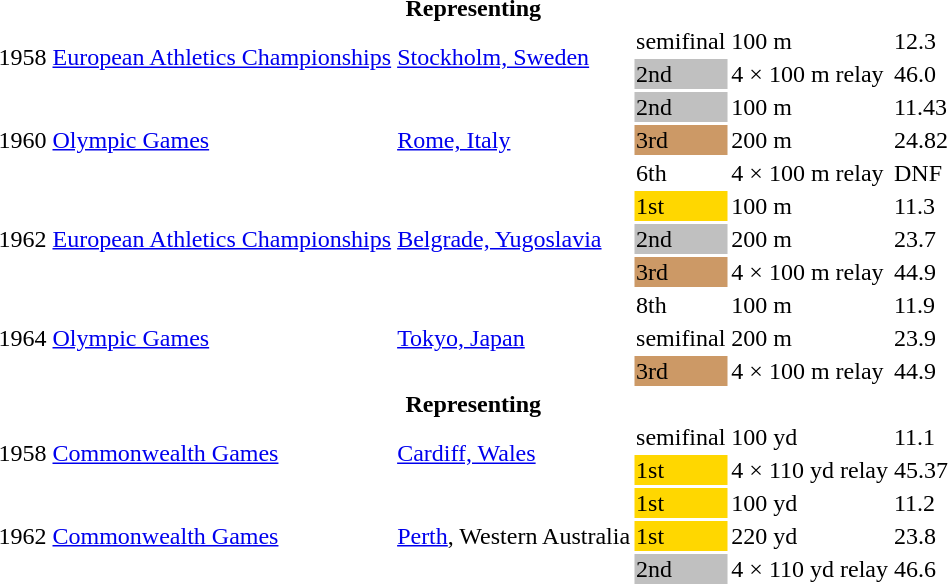<table>
<tr>
<th colspan="6">Representing </th>
</tr>
<tr>
<td rowspan=2>1958</td>
<td rowspan=2><a href='#'>European Athletics Championships</a></td>
<td rowspan=2><a href='#'>Stockholm, Sweden</a></td>
<td>semifinal</td>
<td>100 m</td>
<td>12.3</td>
</tr>
<tr>
<td bgColor="silver">2nd</td>
<td>4 × 100 m relay</td>
<td>46.0</td>
</tr>
<tr>
<td rowspan=3>1960</td>
<td rowspan=3><a href='#'>Olympic Games</a></td>
<td rowspan=3><a href='#'>Rome, Italy</a></td>
<td bgcolor="silver">2nd</td>
<td>100 m</td>
<td>11.43</td>
</tr>
<tr>
<td bgcolor="#cc9966">3rd</td>
<td>200 m</td>
<td>24.82</td>
</tr>
<tr>
<td>6th</td>
<td>4 × 100 m relay</td>
<td>DNF</td>
</tr>
<tr>
<td rowspan=3>1962</td>
<td rowspan=3><a href='#'>European Athletics Championships</a></td>
<td rowspan=3><a href='#'>Belgrade, Yugoslavia</a></td>
<td bgcolor="gold">1st</td>
<td>100 m</td>
<td>11.3</td>
</tr>
<tr>
<td bgcolor="silver">2nd</td>
<td>200 m</td>
<td>23.7</td>
</tr>
<tr>
<td bgcolor="#cc9966">3rd</td>
<td>4 × 100 m relay</td>
<td>44.9</td>
</tr>
<tr>
<td rowspan=3>1964</td>
<td rowspan=3><a href='#'>Olympic Games</a></td>
<td rowspan=3><a href='#'>Tokyo, Japan</a></td>
<td>8th</td>
<td>100 m</td>
<td>11.9</td>
</tr>
<tr>
<td>semifinal</td>
<td>200 m</td>
<td>23.9</td>
</tr>
<tr>
<td bgcolor="#cc9966">3rd</td>
<td>4 × 100 m relay</td>
<td>44.9</td>
</tr>
<tr>
<th colspan="6">Representing </th>
</tr>
<tr>
<td rowspan=2>1958</td>
<td rowspan=2><a href='#'>Commonwealth Games</a></td>
<td rowspan=2><a href='#'>Cardiff, Wales</a></td>
<td>semifinal</td>
<td>100 yd</td>
<td>11.1</td>
</tr>
<tr>
<td bgcolor="gold">1st</td>
<td>4 × 110 yd relay</td>
<td>45.37</td>
</tr>
<tr>
<td rowspan=3>1962</td>
<td rowspan=3><a href='#'>Commonwealth Games</a></td>
<td rowspan=3><a href='#'>Perth</a>, Western Australia</td>
<td bgcolor="gold">1st</td>
<td>100 yd</td>
<td>11.2</td>
</tr>
<tr>
<td bgcolor="gold">1st</td>
<td>220 yd</td>
<td>23.8</td>
</tr>
<tr>
<td bgcolor="silver">2nd</td>
<td>4 × 110 yd relay</td>
<td>46.6</td>
</tr>
<tr>
</tr>
</table>
